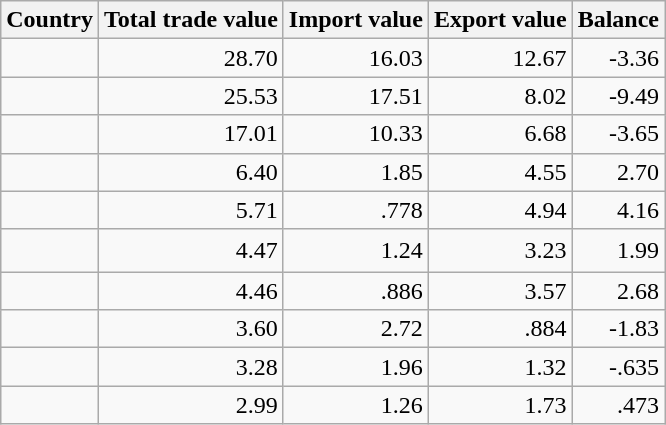<table class="wikitable sortable" style=text-align:right>
<tr>
<th>Country</th>
<th>Total trade value</th>
<th>Import value</th>
<th>Export value</th>
<th>Balance</th>
</tr>
<tr>
<td style="text-align:left;"></td>
<td>28.70</td>
<td>16.03</td>
<td>12.67</td>
<td>-3.36</td>
</tr>
<tr>
<td style="text-align:left;"></td>
<td>25.53</td>
<td>17.51</td>
<td>8.02</td>
<td>-9.49</td>
</tr>
<tr>
<td style="text-align:left;"></td>
<td>17.01</td>
<td>10.33</td>
<td>6.68</td>
<td>-3.65</td>
</tr>
<tr>
<td style="text-align:left;"></td>
<td>6.40</td>
<td>1.85</td>
<td>4.55</td>
<td>2.70</td>
</tr>
<tr>
<td style="text-align:left;"></td>
<td>5.71</td>
<td>.778</td>
<td>4.94</td>
<td>4.16</td>
</tr>
<tr>
<td style="text-align:left;">ㅤㅤ</td>
<td>4.47</td>
<td>1.24</td>
<td>3.23</td>
<td>1.99</td>
</tr>
<tr>
<td style="text-align:left;"></td>
<td>4.46</td>
<td>.886</td>
<td>3.57</td>
<td>2.68</td>
</tr>
<tr>
<td style="text-align:left;"></td>
<td>3.60</td>
<td>2.72</td>
<td>.884</td>
<td>-1.83</td>
</tr>
<tr>
<td style="text-align:left;"></td>
<td>3.28</td>
<td>1.96</td>
<td>1.32</td>
<td>-.635</td>
</tr>
<tr>
<td style="text-align:left;"></td>
<td>2.99</td>
<td>1.26</td>
<td>1.73</td>
<td>.473</td>
</tr>
</table>
